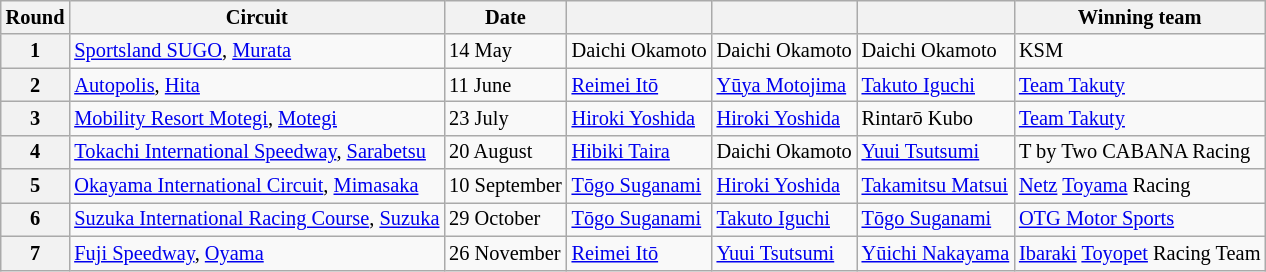<table class="wikitable" style="font-size: 85%">
<tr>
<th>Round</th>
<th>Circuit</th>
<th>Date</th>
<th></th>
<th></th>
<th></th>
<th>Winning team</th>
</tr>
<tr>
<th>1</th>
<td> <a href='#'>Sportsland SUGO</a>, <a href='#'>Murata</a></td>
<td>14 May</td>
<td> Daichi Okamoto</td>
<td nowrap=""> Daichi Okamoto</td>
<td> Daichi Okamoto</td>
<td>KSM</td>
</tr>
<tr>
<th>2</th>
<td> <a href='#'>Autopolis</a>, <a href='#'>Hita</a></td>
<td>11 June</td>
<td> <a href='#'>Reimei Itō</a></td>
<td nowrap=""> <a href='#'>Yūya Motojima</a></td>
<td> <a href='#'>Takuto Iguchi</a></td>
<td><a href='#'>Team Takuty</a></td>
</tr>
<tr>
<th>3</th>
<td> <a href='#'>Mobility Resort Motegi</a>, <a href='#'>Motegi</a></td>
<td>23 July</td>
<td> <a href='#'>Hiroki Yoshida</a></td>
<td> <a href='#'>Hiroki Yoshida</a></td>
<td> Rintarō Kubo</td>
<td><a href='#'>Team Takuty</a></td>
</tr>
<tr>
<th>4</th>
<td> <a href='#'>Tokachi International Speedway</a>, <a href='#'>Sarabetsu</a></td>
<td>20 August</td>
<td> <a href='#'>Hibiki Taira</a></td>
<td> Daichi Okamoto</td>
<td> <a href='#'>Yuui Tsutsumi</a></td>
<td>T by Two CABANA Racing</td>
</tr>
<tr>
<th>5</th>
<td> <a href='#'>Okayama International Circuit</a>, <a href='#'>Mimasaka</a></td>
<td>10 September</td>
<td nowrap=""> <a href='#'>Tōgo Suganami</a></td>
<td> <a href='#'>Hiroki Yoshida</a></td>
<td nowrap=""> <a href='#'>Takamitsu Matsui</a></td>
<td><a href='#'>Netz</a> <a href='#'>Toyama</a> Racing</td>
</tr>
<tr>
<th>6</th>
<td> <a href='#'>Suzuka International Racing Course</a>, <a href='#'>Suzuka</a></td>
<td>29 October</td>
<td> <a href='#'>Tōgo Suganami</a></td>
<td> <a href='#'>Takuto Iguchi</a></td>
<td> <a href='#'>Tōgo Suganami</a></td>
<td><a href='#'>OTG Motor Sports</a></td>
</tr>
<tr>
<th>7</th>
<td> <a href='#'>Fuji Speedway</a>, <a href='#'>Oyama</a></td>
<td>26 November</td>
<td> <a href='#'>Reimei Itō</a></td>
<td> <a href='#'>Yuui Tsutsumi</a></td>
<td nowrap=""> <a href='#'>Yūichi Nakayama</a></td>
<td><a href='#'>Ibaraki</a> <a href='#'>Toyopet</a> Racing Team</td>
</tr>
</table>
